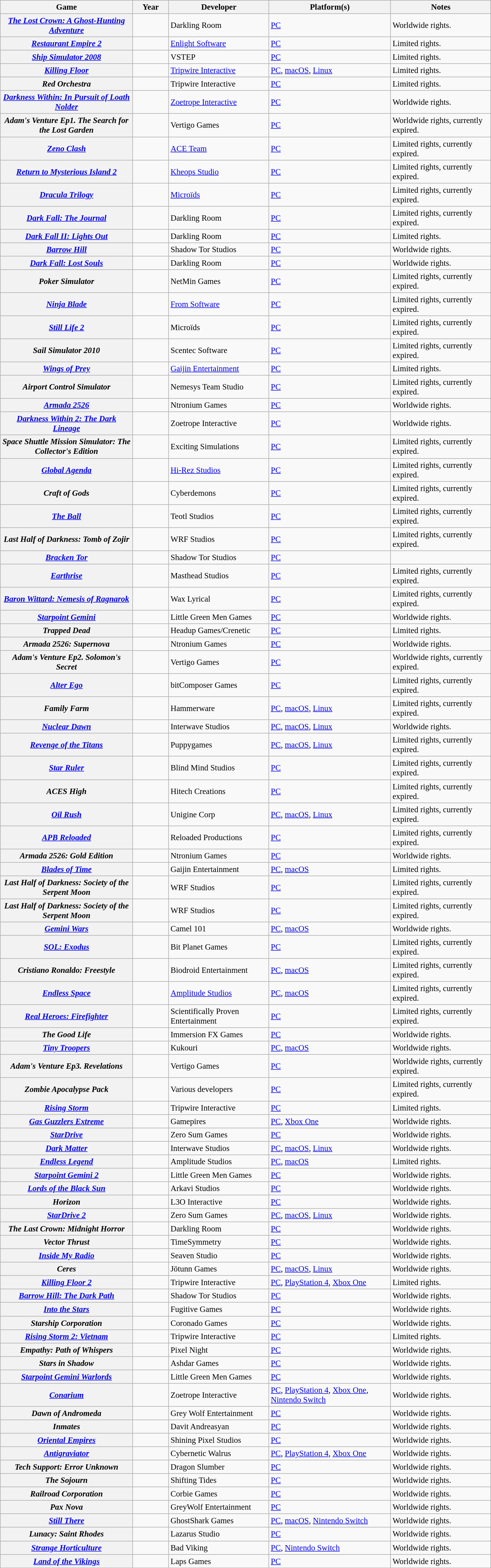<table class="sortable wikitable plainrowheaders" style="font-size:95%;">
<tr>
<th scope="col" width=240>Game</th>
<th scope="col" width=60>Year</th>
<th scope="col" width=180>Developer</th>
<th scope="col" width=220>Platform(s)</th>
<th scope="col" width=180>Notes</th>
</tr>
<tr>
<th scope=row><em><a href='#'>The Lost Crown: A Ghost-Hunting Adventure</a></em></th>
<td align=right></td>
<td>Darkling Room</td>
<td><a href='#'>PC</a></td>
<td>Worldwide rights.</td>
</tr>
<tr>
<th scope=row><em><a href='#'>Restaurant Empire 2</a></em></th>
<td align=right></td>
<td><a href='#'>Enlight Software</a></td>
<td><a href='#'>PC</a></td>
<td>Limited rights.</td>
</tr>
<tr>
<th scope=row><em><a href='#'>Ship Simulator 2008</a></em></th>
<td align=right></td>
<td>VSTEP</td>
<td><a href='#'>PC</a></td>
<td>Limited rights.</td>
</tr>
<tr>
<th scope=row><em><a href='#'>Killing Floor</a></em></th>
<td align=right></td>
<td><a href='#'>Tripwire Interactive</a></td>
<td><a href='#'>PC</a>, <a href='#'>macOS</a>, <a href='#'>Linux</a></td>
<td>Limited rights.</td>
</tr>
<tr>
<th scope=row><em>Red Orchestra</em></th>
<td align=right></td>
<td>Tripwire Interactive</td>
<td><a href='#'>PC</a></td>
<td>Limited rights.</td>
</tr>
<tr>
<th scope=row><em><a href='#'>Darkness Within: In Pursuit of Loath Nolder</a></em></th>
<td align=right></td>
<td><a href='#'>Zoetrope Interactive</a></td>
<td><a href='#'>PC</a></td>
<td>Worldwide rights.</td>
</tr>
<tr>
<th scope=row><em>Adam's Venture Ep1.  The Search for the Lost Garden</em></th>
<td align=right></td>
<td>Vertigo Games</td>
<td><a href='#'>PC</a></td>
<td>Worldwide rights, currently expired.</td>
</tr>
<tr>
<th scope=row><em><a href='#'>Zeno Clash</a></em></th>
<td align=right></td>
<td><a href='#'>ACE Team</a></td>
<td><a href='#'>PC</a></td>
<td>Limited rights, currently expired.</td>
</tr>
<tr>
<th scope=row><em><a href='#'>Return to Mysterious Island 2</a></em></th>
<td align=right></td>
<td><a href='#'>Kheops Studio</a></td>
<td><a href='#'>PC</a></td>
<td>Limited rights, currently expired.</td>
</tr>
<tr>
<th scope=row><em><a href='#'>Dracula Trilogy</a></em></th>
<td align=right></td>
<td><a href='#'>Microïds</a></td>
<td><a href='#'>PC</a></td>
<td>Limited rights, currently expired.</td>
</tr>
<tr>
<th scope=row><em><a href='#'>Dark Fall: The Journal</a></em></th>
<td align=right></td>
<td>Darkling Room</td>
<td><a href='#'>PC</a></td>
<td>Limited rights, currently expired.</td>
</tr>
<tr>
<th scope=row><em><a href='#'>Dark Fall II: Lights Out</a></em></th>
<td align=right></td>
<td>Darkling Room</td>
<td><a href='#'>PC</a></td>
<td>Limited rights.</td>
</tr>
<tr>
<th scope=row><em><a href='#'>Barrow Hill</a></em></th>
<td align=right></td>
<td>Shadow Tor Studios</td>
<td><a href='#'>PC</a></td>
<td>Worldwide rights.</td>
</tr>
<tr>
<th scope=row><em><a href='#'>Dark Fall: Lost Souls</a></em></th>
<td align=right></td>
<td>Darkling Room</td>
<td><a href='#'>PC</a></td>
<td>Worldwide rights.</td>
</tr>
<tr>
<th scope=row><em>Poker Simulator</em></th>
<td align=right></td>
<td>NetMin Games</td>
<td><a href='#'>PC</a></td>
<td>Limited rights, currently expired.</td>
</tr>
<tr>
<th scope=row><em><a href='#'>Ninja Blade</a></em></th>
<td align=right></td>
<td><a href='#'>From Software</a></td>
<td><a href='#'>PC</a></td>
<td>Limited rights, currently expired.</td>
</tr>
<tr>
<th scope=row><em><a href='#'>Still Life 2</a></em></th>
<td align=right></td>
<td>Microïds</td>
<td><a href='#'>PC</a></td>
<td>Limited rights, currently expired.</td>
</tr>
<tr>
<th scope=row><em>Sail Simulator 2010</em></th>
<td align=right></td>
<td>Scentec Software</td>
<td><a href='#'>PC</a></td>
<td>Limited rights, currently expired.</td>
</tr>
<tr>
<th scope=row><em><a href='#'>Wings of Prey</a></em></th>
<td align=right></td>
<td><a href='#'>Gaijin Entertainment</a></td>
<td><a href='#'>PC</a></td>
<td>Limited rights.</td>
</tr>
<tr>
<th scope=row><em>Airport Control Simulator</em></th>
<td align=right></td>
<td>Nemesys Team Studio</td>
<td><a href='#'>PC</a></td>
<td>Limited rights, currently expired.</td>
</tr>
<tr>
<th scope=row><em><a href='#'>Armada 2526</a></em></th>
<td align=right></td>
<td>Ntronium Games</td>
<td><a href='#'>PC</a></td>
<td>Worldwide rights.</td>
</tr>
<tr>
<th scope=row><em><a href='#'>Darkness Within 2: The Dark Lineage</a></em></th>
<td align=right></td>
<td>Zoetrope Interactive</td>
<td><a href='#'>PC</a></td>
<td>Worldwide rights.</td>
</tr>
<tr>
<th scope=row><em>Space Shuttle Mission Simulator: The Collector's Edition</em></th>
<td align=right></td>
<td>Exciting Simulations</td>
<td><a href='#'>PC</a></td>
<td>Limited rights, currently expired.</td>
</tr>
<tr>
<th scope=row><em><a href='#'>Global Agenda</a></em></th>
<td align=right></td>
<td><a href='#'>Hi-Rez Studios</a></td>
<td><a href='#'>PC</a></td>
<td>Limited rights, currently expired.</td>
</tr>
<tr>
<th scope=row><em>Craft of Gods</em></th>
<td align=right></td>
<td>Cyberdemons</td>
<td><a href='#'>PC</a></td>
<td>Limited rights, currently expired.</td>
</tr>
<tr>
<th scope=row><em><a href='#'>The Ball</a></em></th>
<td align=right></td>
<td>Teotl Studios</td>
<td><a href='#'>PC</a></td>
<td>Limited rights, currently expired.</td>
</tr>
<tr>
<th scope=row><em>Last Half of Darkness: Tomb of Zojir</em></th>
<td align=right></td>
<td>WRF Studios</td>
<td><a href='#'>PC</a></td>
<td>Limited rights, currently expired.</td>
</tr>
<tr>
<th scope=row><em><a href='#'>Bracken Tor</a></em></th>
<td align=right></td>
<td>Shadow Tor Studios</td>
<td><a href='#'>PC</a></td>
<td></td>
</tr>
<tr>
<th scope=row><em><a href='#'>Earthrise</a></em></th>
<td align=right></td>
<td>Masthead Studios</td>
<td><a href='#'>PC</a></td>
<td>Limited rights, currently expired.</td>
</tr>
<tr>
<th scope=row><em><a href='#'>Baron Wittard: Nemesis of Ragnarok</a></em></th>
<td align=right></td>
<td>Wax Lyrical</td>
<td><a href='#'>PC</a></td>
<td>Limited rights, currently expired.</td>
</tr>
<tr>
<th scope=row><em><a href='#'>Starpoint Gemini</a></em></th>
<td align=right></td>
<td>Little Green Men Games</td>
<td><a href='#'>PC</a></td>
<td>Worldwide rights.</td>
</tr>
<tr>
<th scope=row><em>Trapped Dead</em></th>
<td align=right></td>
<td>Headup Games/Crenetic</td>
<td><a href='#'>PC</a></td>
<td>Limited rights.</td>
</tr>
<tr>
<th scope=row><em>Armada 2526: Supernova</em></th>
<td align=right></td>
<td>Ntronium Games</td>
<td><a href='#'>PC</a></td>
<td>Worldwide rights.</td>
</tr>
<tr>
<th scope=row><em>Adam's Venture Ep2.  Solomon's Secret</em></th>
<td align=right></td>
<td>Vertigo Games</td>
<td><a href='#'>PC</a></td>
<td>Worldwide rights, currently expired.</td>
</tr>
<tr>
<th scope=row><em><a href='#'>Alter Ego</a></em></th>
<td align=right></td>
<td>bitComposer Games</td>
<td><a href='#'>PC</a></td>
<td>Limited rights, currently expired.</td>
</tr>
<tr>
<th scope=row><em>Family Farm</em></th>
<td align=right></td>
<td>Hammerware</td>
<td><a href='#'>PC</a>, <a href='#'>macOS</a>, <a href='#'>Linux</a></td>
<td>Limited rights, currently expired.</td>
</tr>
<tr>
<th scope=row><em><a href='#'>Nuclear Dawn</a></em></th>
<td align=right></td>
<td>Interwave Studios</td>
<td><a href='#'>PC</a>, <a href='#'>macOS</a>, <a href='#'>Linux</a></td>
<td>Worldwide rights.</td>
</tr>
<tr>
<th scope=row><em><a href='#'>Revenge of the Titans</a></em></th>
<td align=right></td>
<td>Puppygames</td>
<td><a href='#'>PC</a>, <a href='#'>macOS</a>, <a href='#'>Linux</a></td>
<td>Limited rights, currently expired.</td>
</tr>
<tr>
<th scope=row><em><a href='#'>Star Ruler</a></em></th>
<td align=right></td>
<td>Blind Mind Studios</td>
<td><a href='#'>PC</a></td>
<td>Limited rights, currently expired.</td>
</tr>
<tr>
<th scope=row><em>ACES High</em></th>
<td align=right></td>
<td>Hitech Creations</td>
<td><a href='#'>PC</a></td>
<td>Limited rights, currently expired.</td>
</tr>
<tr>
<th scope=row><em><a href='#'>Oil Rush</a></em></th>
<td align=right></td>
<td>Unigine Corp</td>
<td><a href='#'>PC</a>, <a href='#'>macOS</a>, <a href='#'>Linux</a></td>
<td>Limited rights, currently expired.</td>
</tr>
<tr>
<th scope=row><em><a href='#'>APB Reloaded</a></em></th>
<td align=right></td>
<td>Reloaded Productions</td>
<td><a href='#'>PC</a></td>
<td>Limited rights, currently expired.</td>
</tr>
<tr>
<th scope=row><em>Armada 2526: Gold Edition</em></th>
<td align=right></td>
<td>Ntronium Games</td>
<td><a href='#'>PC</a></td>
<td>Worldwide rights.</td>
</tr>
<tr>
<th scope=row><em><a href='#'>Blades of Time</a></em></th>
<td align=right></td>
<td>Gaijin Entertainment</td>
<td><a href='#'>PC</a>, <a href='#'>macOS</a></td>
<td>Limited rights.</td>
</tr>
<tr>
<th scope=row><em>Last Half of Darkness: Society of the Serpent Moon</em></th>
<td align=right></td>
<td>WRF Studios</td>
<td><a href='#'>PC</a></td>
<td>Limited rights, currently expired.</td>
</tr>
<tr>
<th scope=row><em>Last Half of Darkness: Society of the Serpent Moon</em></th>
<td align=right></td>
<td>WRF Studios</td>
<td><a href='#'>PC</a></td>
<td>Limited rights, currently expired.</td>
</tr>
<tr>
<th scope=row><em><a href='#'>Gemini Wars</a></em></th>
<td align=right></td>
<td>Camel 101</td>
<td><a href='#'>PC</a>, <a href='#'>macOS</a></td>
<td>Worldwide rights.</td>
</tr>
<tr>
<th scope=row><em><a href='#'>SOL: Exodus</a></em></th>
<td align=right></td>
<td>Bit Planet Games</td>
<td><a href='#'>PC</a></td>
<td>Limited rights, currently expired.</td>
</tr>
<tr>
<th scope=row><em>Cristiano Ronaldo: Freestyle</em></th>
<td align=right></td>
<td>Biodroid Entertainment</td>
<td><a href='#'>PC</a>, <a href='#'>macOS</a></td>
<td>Limited rights, currently expired.</td>
</tr>
<tr>
<th scope=row><em><a href='#'>Endless Space</a></em></th>
<td align=right></td>
<td><a href='#'>Amplitude Studios</a></td>
<td><a href='#'>PC</a>, <a href='#'>macOS</a></td>
<td>Limited rights, currently expired.</td>
</tr>
<tr>
<th scope=row><em><a href='#'>Real Heroes: Firefighter</a></em></th>
<td align=right></td>
<td>Scientifically Proven Entertainment</td>
<td><a href='#'>PC</a></td>
<td>Limited rights, currently expired.</td>
</tr>
<tr>
<th scope=row><em>The Good Life</em></th>
<td align=right></td>
<td>Immersion FX Games</td>
<td><a href='#'>PC</a></td>
<td>Worldwide rights.</td>
</tr>
<tr>
<th scope=row><em><a href='#'>Tiny Troopers</a></em></th>
<td align=right></td>
<td>Kukouri</td>
<td><a href='#'>PC</a>, <a href='#'>macOS</a></td>
<td>Worldwide rights.</td>
</tr>
<tr>
<th scope=row><em>Adam's Venture Ep3.  Revelations</em></th>
<td align=right></td>
<td>Vertigo Games</td>
<td><a href='#'>PC</a></td>
<td>Worldwide rights, currently expired.</td>
</tr>
<tr>
<th scope=row><em>Zombie Apocalypse Pack</em></th>
<td align=right></td>
<td>Various developers</td>
<td><a href='#'>PC</a></td>
<td>Limited rights, currently expired.</td>
</tr>
<tr>
<th scope=row><em><a href='#'>Rising Storm</a></em></th>
<td align=right></td>
<td>Tripwire Interactive</td>
<td><a href='#'>PC</a></td>
<td>Limited rights.</td>
</tr>
<tr>
<th scope=row><em><a href='#'>Gas Guzzlers Extreme</a></em></th>
<td align=right></td>
<td>Gamepires</td>
<td><a href='#'>PC</a>, <a href='#'>Xbox One</a></td>
<td>Worldwide rights.</td>
</tr>
<tr>
<th scope=row><em><a href='#'>StarDrive</a></em></th>
<td align=right></td>
<td>Zero Sum Games</td>
<td><a href='#'>PC</a></td>
<td>Worldwide rights.</td>
</tr>
<tr>
<th scope=row><em><a href='#'>Dark Matter</a></em></th>
<td align=right></td>
<td>Interwave Studios</td>
<td><a href='#'>PC</a>, <a href='#'>macOS</a>, <a href='#'>Linux</a></td>
<td>Worldwide rights.</td>
</tr>
<tr>
<th scope=row><em><a href='#'>Endless Legend</a></em></th>
<td align=right></td>
<td>Amplitude Studios</td>
<td><a href='#'>PC</a>, <a href='#'>macOS</a></td>
<td>Limited rights.</td>
</tr>
<tr>
<th scope=row><em><a href='#'>Starpoint Gemini 2</a></em></th>
<td align=right></td>
<td>Little Green Men Games</td>
<td><a href='#'>PC</a></td>
<td>Worldwide rights.</td>
</tr>
<tr>
<th scope=row><em><a href='#'>Lords of the Black Sun</a></em></th>
<td align=right></td>
<td>Arkavi Studios</td>
<td><a href='#'>PC</a></td>
<td>Worldwide rights.</td>
</tr>
<tr>
<th scope=row><em>Horizon</em></th>
<td align=right></td>
<td>L3O Interactive</td>
<td><a href='#'>PC</a></td>
<td>Worldwide rights.</td>
</tr>
<tr>
<th scope=row><em><a href='#'>StarDrive 2</a></em></th>
<td align=right></td>
<td>Zero Sum Games</td>
<td><a href='#'>PC</a>, <a href='#'>macOS</a>, <a href='#'>Linux</a></td>
<td>Worldwide rights.</td>
</tr>
<tr>
<th scope=row><em>The Last Crown: Midnight Horror</em></th>
<td align=right></td>
<td>Darkling Room</td>
<td><a href='#'>PC</a></td>
<td>Worldwide rights.</td>
</tr>
<tr>
<th scope=row><em>Vector Thrust</em></th>
<td align=right></td>
<td>TimeSymmetry</td>
<td><a href='#'>PC</a></td>
<td>Worldwide rights.</td>
</tr>
<tr>
<th scope=row><em><a href='#'>Inside My Radio</a></em></th>
<td align=right></td>
<td>Seaven Studio</td>
<td><a href='#'>PC</a></td>
<td>Worldwide rights.</td>
</tr>
<tr>
<th scope=row><em>Ceres</em></th>
<td align=right></td>
<td>Jötunn Games</td>
<td><a href='#'>PC</a>, <a href='#'>macOS</a>, <a href='#'>Linux</a></td>
<td>Worldwide rights.</td>
</tr>
<tr>
<th scope=row><em><a href='#'>Killing Floor 2</a></em></th>
<td align=right></td>
<td>Tripwire Interactive</td>
<td><a href='#'>PC</a>, <a href='#'>PlayStation 4</a>, <a href='#'>Xbox One</a></td>
<td>Limited rights.</td>
</tr>
<tr>
<th scope=row><em><a href='#'>Barrow Hill: The Dark Path</a></em></th>
<td align=right></td>
<td>Shadow Tor Studios</td>
<td><a href='#'>PC</a></td>
<td>Worldwide rights.</td>
</tr>
<tr>
<th scope=row><em><a href='#'>Into the Stars</a></em></th>
<td align=right></td>
<td>Fugitive Games</td>
<td><a href='#'>PC</a></td>
<td>Worldwide rights.</td>
</tr>
<tr>
<th scope=row><em>Starship Corporation</em></th>
<td align=right></td>
<td>Coronado Games</td>
<td><a href='#'>PC</a></td>
<td>Worldwide rights.</td>
</tr>
<tr>
<th scope=row><em><a href='#'>Rising Storm 2: Vietnam</a></em></th>
<td align=right></td>
<td>Tripwire Interactive</td>
<td><a href='#'>PC</a></td>
<td>Limited rights.</td>
</tr>
<tr>
<th scope=row><em>Empathy: Path of Whispers</em></th>
<td align=right></td>
<td>Pixel Night</td>
<td><a href='#'>PC</a></td>
<td>Worldwide rights.</td>
</tr>
<tr>
<th scope=row><em>Stars in Shadow</em></th>
<td align=right></td>
<td>Ashdar Games</td>
<td><a href='#'>PC</a></td>
<td>Worldwide rights.</td>
</tr>
<tr>
<th scope=row><em><a href='#'>Starpoint Gemini Warlords</a></em></th>
<td align=right></td>
<td>Little Green Men Games</td>
<td><a href='#'>PC</a></td>
<td>Worldwide rights.</td>
</tr>
<tr>
<th scope=row><em><a href='#'>Conarium</a></em></th>
<td align=right></td>
<td>Zoetrope Interactive</td>
<td><a href='#'>PC</a>, <a href='#'>PlayStation 4</a>, <a href='#'>Xbox One</a>, <a href='#'>Nintendo Switch</a></td>
<td>Worldwide rights.</td>
</tr>
<tr>
<th scope=row><em>Dawn of Andromeda</em></th>
<td align=right></td>
<td>Grey Wolf Entertainment</td>
<td><a href='#'>PC</a></td>
<td>Worldwide rights.</td>
</tr>
<tr>
<th scope=row><em>Inmates</em></th>
<td align=right></td>
<td>Davit Andreasyan</td>
<td><a href='#'>PC</a></td>
<td>Worldwide rights.</td>
</tr>
<tr>
<th scope=row><em><a href='#'>Oriental Empires</a></em></th>
<td align=right></td>
<td>Shining Pixel Studios</td>
<td><a href='#'>PC</a></td>
<td>Worldwide rights.</td>
</tr>
<tr>
<th scope=row><em><a href='#'>Antigraviator</a></em></th>
<td align=right></td>
<td>Cybernetic Walrus</td>
<td><a href='#'>PC</a>, <a href='#'>PlayStation 4</a>, <a href='#'>Xbox One</a></td>
<td>Worldwide rights.</td>
</tr>
<tr>
<th scope=row><em>Tech Support: Error Unknown</em></th>
<td align=right></td>
<td>Dragon Slumber</td>
<td><a href='#'>PC</a></td>
<td>Worldwide rights.</td>
</tr>
<tr>
<th scope=row><em>The Sojourn</em></th>
<td align=right></td>
<td>Shifting Tides</td>
<td><a href='#'>PC</a></td>
<td>Worldwide rights.</td>
</tr>
<tr>
<th scope=row><em>Railroad Corporation</em></th>
<td align=right></td>
<td>Corbie Games</td>
<td><a href='#'>PC</a></td>
<td>Worldwide rights.</td>
</tr>
<tr>
<th scope=row><em>Pax Nova</em></th>
<td align=right></td>
<td>GreyWolf Entertainment</td>
<td><a href='#'>PC</a></td>
<td>Worldwide rights.</td>
</tr>
<tr>
<th scope=row><em><a href='#'>Still There</a></em></th>
<td align=right></td>
<td>GhostShark Games</td>
<td><a href='#'>PC</a>, <a href='#'>macOS</a>, <a href='#'>Nintendo Switch</a></td>
<td>Worldwide rights.</td>
</tr>
<tr>
<th scope=row><em>Lunacy: Saint Rhodes</em></th>
<td align=right></td>
<td>Lazarus Studio</td>
<td><a href='#'>PC</a></td>
<td>Worldwide rights.</td>
</tr>
<tr>
<th scope=row><em><a href='#'>Strange Horticulture</a></em></th>
<td align=right></td>
<td>Bad Viking</td>
<td><a href='#'>PC</a>, <a href='#'>Nintendo Switch</a></td>
<td>Worldwide rights.</td>
</tr>
<tr>
<th scope=row><em><a href='#'>Land of the Vikings</a></em></th>
<td align=right></td>
<td>Laps Games</td>
<td><a href='#'>PC</a></td>
<td>Worldwide rights.</td>
</tr>
</table>
